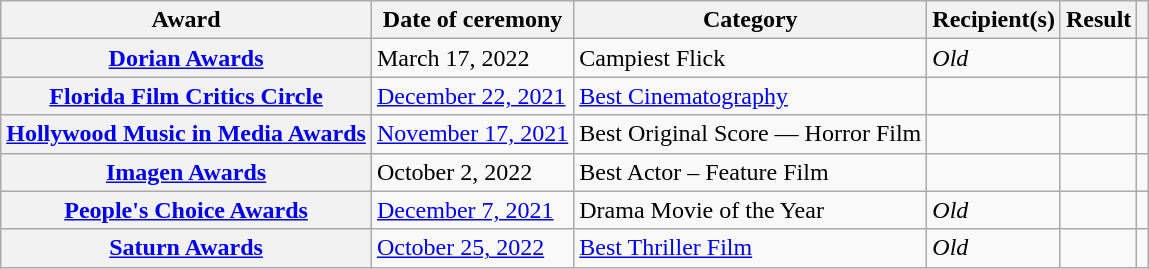<table class="wikitable plainrowheaders sortable">
<tr>
<th scope="col">Award</th>
<th scope="col">Date of ceremony</th>
<th scope="col">Category</th>
<th scope="col">Recipient(s)</th>
<th scope="col">Result</th>
<th scope="col" class="unsortable"></th>
</tr>
<tr>
<th scope="row"><a href='#'>Dorian Awards</a></th>
<td>March 17, 2022</td>
<td>Campiest Flick</td>
<td><em>Old</em></td>
<td></td>
<td style="text-align:center;"></td>
</tr>
<tr>
<th scope="row"><a href='#'>Florida Film Critics Circle</a></th>
<td><a href='#'>December 22, 2021</a></td>
<td><a href='#'>Best Cinematography</a></td>
<td></td>
<td></td>
<td style="text-align:center;"></td>
</tr>
<tr>
<th scope="row"><a href='#'>Hollywood Music in Media Awards</a></th>
<td><a href='#'>November 17, 2021</a></td>
<td>Best Original Score — Horror Film</td>
<td></td>
<td></td>
<td style="text-align:center;"></td>
</tr>
<tr>
<th scope="row"><a href='#'>Imagen Awards</a></th>
<td>October 2, 2022</td>
<td>Best Actor – Feature Film</td>
<td></td>
<td></td>
<td style="text-align:center;"></td>
</tr>
<tr>
<th scope="row"><a href='#'>People's Choice Awards</a></th>
<td><a href='#'>December 7, 2021</a></td>
<td>Drama Movie of the Year</td>
<td><em>Old</em></td>
<td></td>
<td style="text-align:center;"></td>
</tr>
<tr>
<th scope="row"><a href='#'>Saturn Awards</a></th>
<td><a href='#'>October 25, 2022</a></td>
<td><a href='#'>Best Thriller Film</a></td>
<td><em>Old</em></td>
<td></td>
<td style="text-align:center;"></td>
</tr>
</table>
